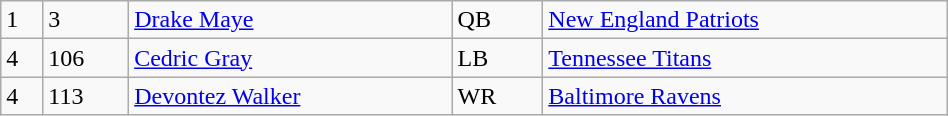<table class="wikitable" style="width:50%;">
<tr>
<td>1</td>
<td>3</td>
<td><a href='#'>Drake Maye</a></td>
<td>QB</td>
<td><a href='#'>New England Patriots</a></td>
</tr>
<tr>
<td>4</td>
<td>106</td>
<td><a href='#'>Cedric Gray</a></td>
<td>LB</td>
<td><a href='#'>Tennessee Titans</a></td>
</tr>
<tr>
<td>4</td>
<td>113</td>
<td><a href='#'>Devontez Walker</a></td>
<td>WR</td>
<td><a href='#'>Baltimore Ravens</a></td>
</tr>
</table>
